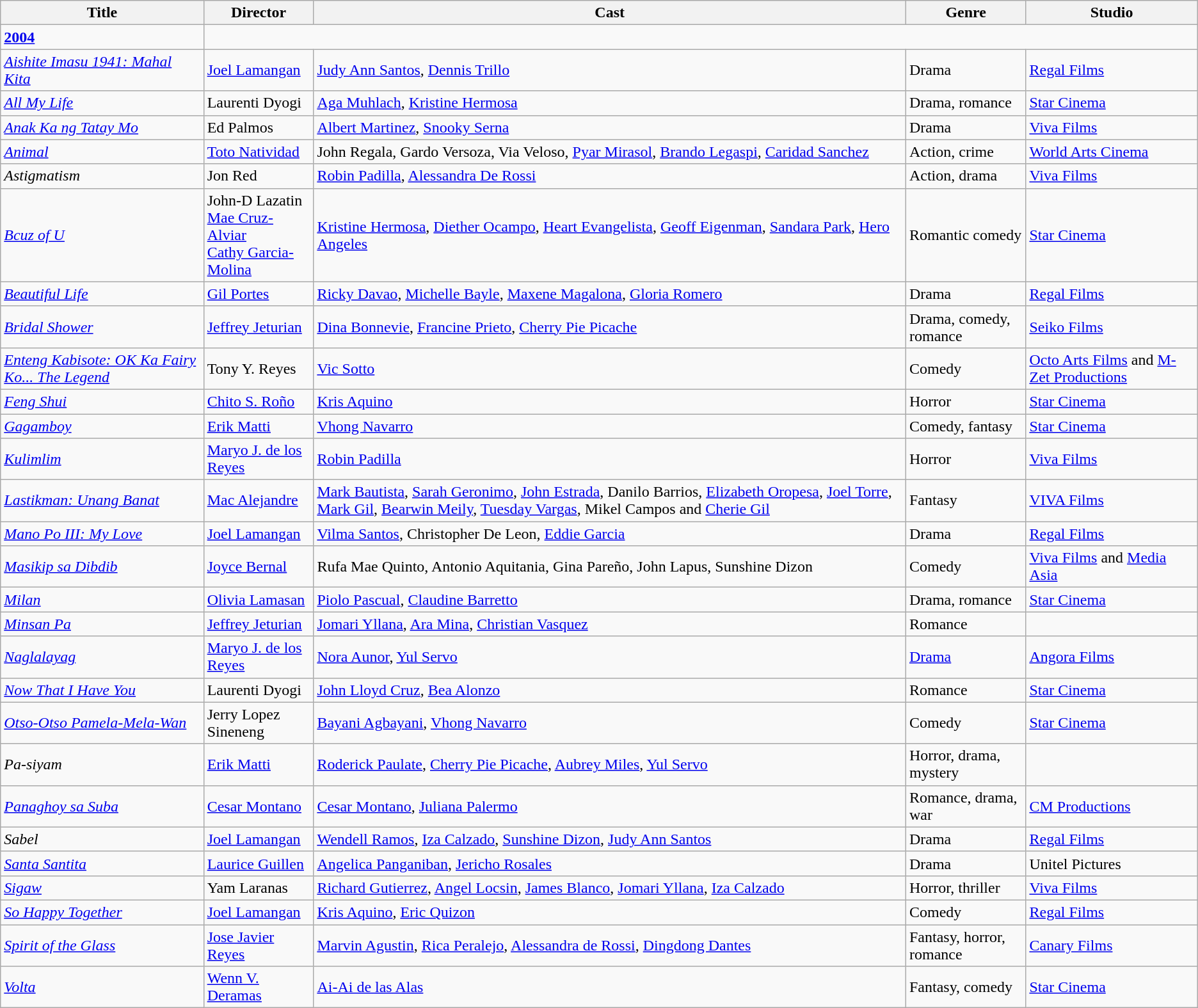<table class="wikitable">
<tr>
<th>Title</th>
<th>Director</th>
<th>Cast</th>
<th>Genre</th>
<th>Studio</th>
</tr>
<tr>
<td><strong><a href='#'>2004</a></strong></td>
</tr>
<tr>
<td><em><a href='#'>Aishite Imasu 1941: Mahal Kita</a></em></td>
<td><a href='#'>Joel Lamangan</a></td>
<td><a href='#'>Judy Ann Santos</a>, <a href='#'>Dennis Trillo</a></td>
<td>Drama</td>
<td><a href='#'>Regal Films</a></td>
</tr>
<tr>
<td><em><a href='#'>All My Life</a></em></td>
<td>Laurenti Dyogi</td>
<td><a href='#'>Aga Muhlach</a>, <a href='#'>Kristine Hermosa</a></td>
<td>Drama, romance</td>
<td><a href='#'>Star Cinema</a></td>
</tr>
<tr>
<td><em><a href='#'>Anak Ka ng Tatay Mo</a></em></td>
<td>Ed Palmos</td>
<td><a href='#'>Albert Martinez</a>, <a href='#'>Snooky Serna</a></td>
<td>Drama</td>
<td><a href='#'>Viva Films</a></td>
</tr>
<tr>
<td><em><a href='#'>Animal</a></em></td>
<td><a href='#'>Toto Natividad</a></td>
<td>John Regala, Gardo Versoza, Via Veloso, <a href='#'>Pyar Mirasol</a>, <a href='#'>Brando Legaspi</a>, <a href='#'>Caridad Sanchez</a></td>
<td>Action, crime</td>
<td><a href='#'>World Arts Cinema</a></td>
</tr>
<tr>
<td><em>Astigmatism</em></td>
<td>Jon Red</td>
<td><a href='#'>Robin Padilla</a>, <a href='#'>Alessandra De Rossi</a></td>
<td>Action, drama</td>
<td><a href='#'>Viva Films</a></td>
</tr>
<tr>
<td><em><a href='#'>Bcuz of U</a></em></td>
<td>John-D Lazatin <br> <a href='#'>Mae Cruz-Alviar</a> <br> <a href='#'>Cathy Garcia-Molina</a></td>
<td><a href='#'>Kristine Hermosa</a>, <a href='#'>Diether Ocampo</a>, <a href='#'>Heart Evangelista</a>, <a href='#'>Geoff Eigenman</a>, <a href='#'>Sandara Park</a>, <a href='#'>Hero Angeles</a></td>
<td>Romantic comedy</td>
<td><a href='#'>Star Cinema</a></td>
</tr>
<tr>
<td><em><a href='#'>Beautiful Life</a></em></td>
<td><a href='#'>Gil Portes</a></td>
<td><a href='#'>Ricky Davao</a>, <a href='#'>Michelle Bayle</a>, <a href='#'>Maxene Magalona</a>, <a href='#'>Gloria Romero</a></td>
<td>Drama</td>
<td><a href='#'>Regal Films</a></td>
</tr>
<tr>
<td><em><a href='#'>Bridal Shower</a></em></td>
<td><a href='#'>Jeffrey Jeturian</a></td>
<td><a href='#'>Dina Bonnevie</a>, <a href='#'>Francine Prieto</a>, <a href='#'>Cherry Pie Picache</a></td>
<td>Drama, comedy, romance</td>
<td><a href='#'>Seiko Films</a></td>
</tr>
<tr>
<td><em><a href='#'>Enteng Kabisote: OK Ka Fairy Ko... The Legend</a></em></td>
<td>Tony Y. Reyes</td>
<td><a href='#'>Vic Sotto</a></td>
<td>Comedy</td>
<td><a href='#'>Octo Arts Films</a> and <a href='#'>M-Zet Productions</a></td>
</tr>
<tr>
<td><em><a href='#'>Feng Shui</a></em></td>
<td><a href='#'>Chito S. Roño</a></td>
<td><a href='#'>Kris Aquino</a></td>
<td>Horror</td>
<td><a href='#'>Star Cinema</a></td>
</tr>
<tr>
<td><em><a href='#'>Gagamboy</a></em></td>
<td><a href='#'>Erik Matti</a></td>
<td><a href='#'>Vhong Navarro</a></td>
<td>Comedy, fantasy</td>
<td><a href='#'>Star Cinema</a></td>
</tr>
<tr>
<td><em><a href='#'>Kulimlim</a></em></td>
<td><a href='#'>Maryo J. de los Reyes</a></td>
<td><a href='#'>Robin Padilla</a></td>
<td>Horror</td>
<td><a href='#'>Viva Films</a></td>
</tr>
<tr>
<td><em><a href='#'>Lastikman: Unang Banat</a></em></td>
<td><a href='#'>Mac Alejandre</a></td>
<td><a href='#'>Mark Bautista</a>, <a href='#'>Sarah Geronimo</a>, <a href='#'>John Estrada</a>, Danilo Barrios, <a href='#'>Elizabeth Oropesa</a>, <a href='#'>Joel Torre</a>, <a href='#'>Mark Gil</a>, <a href='#'>Bearwin Meily</a>, <a href='#'>Tuesday Vargas</a>, Mikel Campos and <a href='#'>Cherie Gil</a></td>
<td>Fantasy</td>
<td><a href='#'>VIVA Films</a></td>
</tr>
<tr>
<td><em><a href='#'>Mano Po III: My Love</a></em></td>
<td><a href='#'>Joel Lamangan</a></td>
<td><a href='#'>Vilma Santos</a>, Christopher De Leon, <a href='#'>Eddie Garcia</a></td>
<td>Drama</td>
<td><a href='#'>Regal Films</a></td>
</tr>
<tr>
<td><em><a href='#'>Masikip sa Dibdib</a></em></td>
<td><a href='#'>Joyce Bernal</a></td>
<td>Rufa Mae Quinto, Antonio Aquitania, Gina Pareño, John Lapus, Sunshine Dizon</td>
<td>Comedy</td>
<td><a href='#'>Viva Films</a> and <a href='#'>Media Asia</a></td>
</tr>
<tr>
<td><em><a href='#'>Milan</a></em></td>
<td><a href='#'>Olivia Lamasan</a></td>
<td><a href='#'>Piolo Pascual</a>, <a href='#'>Claudine Barretto</a></td>
<td>Drama, romance</td>
<td><a href='#'>Star Cinema</a></td>
</tr>
<tr>
<td><em><a href='#'>Minsan Pa</a></em></td>
<td><a href='#'>Jeffrey Jeturian</a></td>
<td><a href='#'>Jomari Yllana</a>, <a href='#'>Ara Mina</a>, <a href='#'>Christian Vasquez</a></td>
<td>Romance</td>
<td></td>
</tr>
<tr>
<td><em><a href='#'>Naglalayag</a></em></td>
<td><a href='#'>Maryo J. de los Reyes</a></td>
<td><a href='#'>Nora Aunor</a>, <a href='#'>Yul Servo</a></td>
<td><a href='#'>Drama</a></td>
<td><a href='#'>Angora Films</a></td>
</tr>
<tr>
<td><em><a href='#'>Now That I Have You</a></em></td>
<td>Laurenti Dyogi</td>
<td><a href='#'>John Lloyd Cruz</a>, <a href='#'>Bea Alonzo</a></td>
<td>Romance</td>
<td><a href='#'>Star Cinema</a></td>
</tr>
<tr>
<td><em><a href='#'>Otso-Otso Pamela-Mela-Wan</a></em></td>
<td>Jerry Lopez Sineneng</td>
<td><a href='#'>Bayani Agbayani</a>, <a href='#'>Vhong Navarro</a></td>
<td>Comedy</td>
<td><a href='#'>Star Cinema</a></td>
</tr>
<tr>
<td><em>Pa-siyam</em></td>
<td><a href='#'>Erik Matti</a></td>
<td><a href='#'>Roderick Paulate</a>, <a href='#'>Cherry Pie Picache</a>, <a href='#'>Aubrey Miles</a>, <a href='#'>Yul Servo</a></td>
<td>Horror, drama, mystery</td>
<td></td>
</tr>
<tr>
<td><em><a href='#'>Panaghoy sa Suba</a></em></td>
<td><a href='#'>Cesar Montano</a></td>
<td><a href='#'>Cesar Montano</a>, <a href='#'>Juliana Palermo</a></td>
<td>Romance, drama, war</td>
<td><a href='#'>CM Productions</a></td>
</tr>
<tr>
<td><em>Sabel</em></td>
<td><a href='#'>Joel Lamangan</a></td>
<td><a href='#'>Wendell Ramos</a>, <a href='#'>Iza Calzado</a>, <a href='#'>Sunshine Dizon</a>, <a href='#'>Judy Ann Santos</a></td>
<td>Drama</td>
<td><a href='#'>Regal Films</a></td>
</tr>
<tr>
<td><em><a href='#'>Santa Santita</a></em></td>
<td><a href='#'>Laurice Guillen</a></td>
<td><a href='#'>Angelica Panganiban</a>, <a href='#'>Jericho Rosales</a></td>
<td>Drama</td>
<td>Unitel Pictures</td>
</tr>
<tr>
<td><em><a href='#'>Sigaw</a></em></td>
<td>Yam Laranas</td>
<td><a href='#'>Richard Gutierrez</a>, <a href='#'>Angel Locsin</a>, <a href='#'>James Blanco</a>, <a href='#'>Jomari Yllana</a>, <a href='#'>Iza Calzado</a></td>
<td>Horror, thriller</td>
<td><a href='#'>Viva Films</a></td>
</tr>
<tr>
<td><em><a href='#'>So Happy Together</a></em></td>
<td><a href='#'>Joel Lamangan</a></td>
<td><a href='#'>Kris Aquino</a>, <a href='#'>Eric Quizon</a></td>
<td>Comedy</td>
<td><a href='#'>Regal Films</a></td>
</tr>
<tr>
<td><em><a href='#'>Spirit of the Glass</a></em></td>
<td><a href='#'>Jose Javier Reyes</a></td>
<td><a href='#'>Marvin Agustin</a>, <a href='#'>Rica Peralejo</a>, <a href='#'>Alessandra de Rossi</a>, <a href='#'>Dingdong Dantes</a></td>
<td>Fantasy, horror, romance</td>
<td><a href='#'>Canary Films</a></td>
</tr>
<tr>
<td><em><a href='#'>Volta</a></em></td>
<td><a href='#'>Wenn V. Deramas</a></td>
<td><a href='#'>Ai-Ai de las Alas</a></td>
<td>Fantasy, comedy</td>
<td><a href='#'>Star Cinema</a></td>
</tr>
</table>
